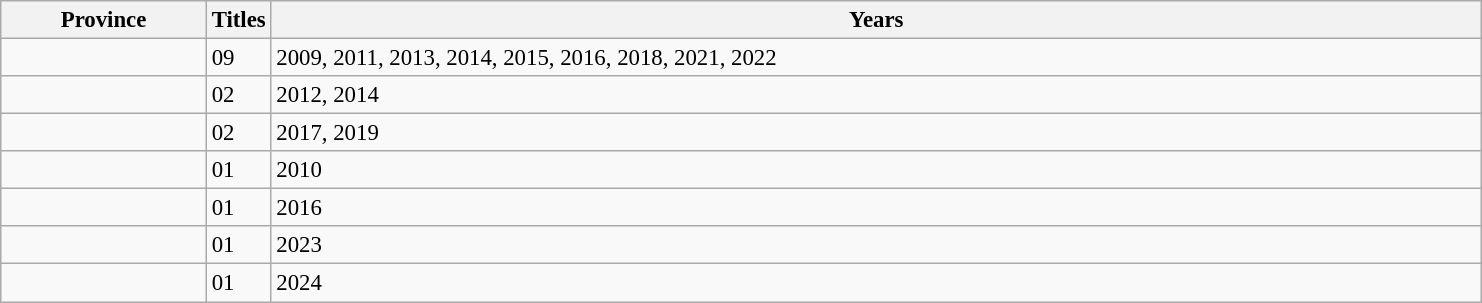<table class="wikitable sortable" style="font-size: 95%">
<tr>
<th width="130">Province</th>
<th width="10">Titles</th>
<th width="800">Years</th>
</tr>
<tr>
<td></td>
<td>09</td>
<td>2009, 2011, 2013, 2014, 2015, 2016, 2018, 2021, 2022</td>
</tr>
<tr>
<td></td>
<td>02</td>
<td>2012, 2014</td>
</tr>
<tr>
<td></td>
<td>02</td>
<td>2017, 2019</td>
</tr>
<tr>
<td></td>
<td>01</td>
<td>2010</td>
</tr>
<tr>
<td></td>
<td>01</td>
<td>2016</td>
</tr>
<tr>
<td></td>
<td>01</td>
<td>2023</td>
</tr>
<tr>
<td></td>
<td>01</td>
<td>2024</td>
</tr>
</table>
